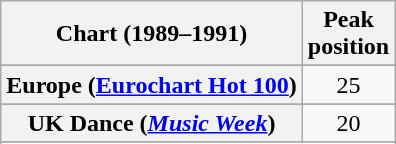<table class="wikitable sortable plainrowheaders" style="text-align:center">
<tr>
<th scope="col">Chart (1989–1991)</th>
<th scope="col">Peak<br>position</th>
</tr>
<tr>
</tr>
<tr>
</tr>
<tr>
<th scope="row">Europe (<a href='#'>Eurochart Hot 100</a>)</th>
<td>25</td>
</tr>
<tr>
</tr>
<tr>
</tr>
<tr>
</tr>
<tr>
</tr>
<tr>
<th scope="row">UK Dance (<em><a href='#'>Music Week</a></em>)</th>
<td>20</td>
</tr>
<tr>
</tr>
<tr>
</tr>
<tr>
</tr>
</table>
